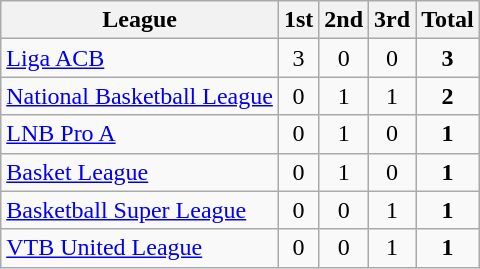<table class="wikitable">
<tr>
<th>League</th>
<th>1st</th>
<th>2nd</th>
<th>3rd</th>
<th><strong>Total</strong></th>
</tr>
<tr>
<td> <a href='#'>Liga ACB</a></td>
<td align="center">3</td>
<td align="center">0</td>
<td align="center">0</td>
<td align="center"><strong>3</strong></td>
</tr>
<tr>
<td> <a href='#'>National Basketball League</a></td>
<td align="center">0</td>
<td align="center">1</td>
<td align="center">1</td>
<td align="center"><strong>2</strong></td>
</tr>
<tr>
<td> <a href='#'>LNB Pro A</a></td>
<td align="center">0</td>
<td align="center">1</td>
<td align="center">0</td>
<td align="center"><strong>1</strong></td>
</tr>
<tr>
<td> <a href='#'>Basket League</a></td>
<td align="center">0</td>
<td align="center">1</td>
<td align="center">0</td>
<td align="center"><strong>1</strong></td>
</tr>
<tr>
<td> <a href='#'>Basketball Super League</a></td>
<td align="center">0</td>
<td align="center">0</td>
<td align="center">1</td>
<td align="center"><strong>1</strong></td>
</tr>
<tr>
<td> <a href='#'>VTB United League</a></td>
<td align="center">0</td>
<td align="center">0</td>
<td align="center">1</td>
<td align="center"><strong>1</strong></td>
</tr>
</table>
